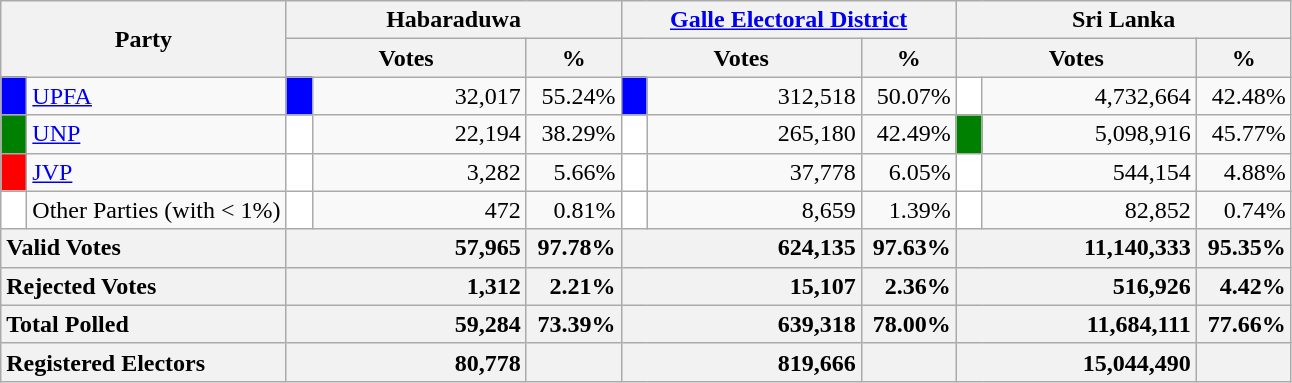<table class="wikitable">
<tr>
<th colspan="2" width="144px"rowspan="2">Party</th>
<th colspan="3" width="216px">Habaraduwa</th>
<th colspan="3" width="216px"><a href='#'>Galle Electoral District</a></th>
<th colspan="3" width="216px">Sri Lanka</th>
</tr>
<tr>
<th colspan="2" width="144px">Votes</th>
<th>%</th>
<th colspan="2" width="144px">Votes</th>
<th>%</th>
<th colspan="2" width="144px">Votes</th>
<th>%</th>
</tr>
<tr>
<td style="background-color:blue;" width="10px"></td>
<td style="text-align:left;"><a href='#'>UPFA</a></td>
<td style="background-color:blue;" width="10px"></td>
<td style="text-align:right;">32,017</td>
<td style="text-align:right;">55.24%</td>
<td style="background-color:blue;" width="10px"></td>
<td style="text-align:right;">312,518</td>
<td style="text-align:right;">50.07%</td>
<td style="background-color:white;" width="10px"></td>
<td style="text-align:right;">4,732,664</td>
<td style="text-align:right;">42.48%</td>
</tr>
<tr>
<td style="background-color:green;" width="10px"></td>
<td style="text-align:left;"><a href='#'>UNP</a></td>
<td style="background-color:white;" width="10px"></td>
<td style="text-align:right;">22,194</td>
<td style="text-align:right;">38.29%</td>
<td style="background-color:white;" width="10px"></td>
<td style="text-align:right;">265,180</td>
<td style="text-align:right;">42.49%</td>
<td style="background-color:green;" width="10px"></td>
<td style="text-align:right;">5,098,916</td>
<td style="text-align:right;">45.77%</td>
</tr>
<tr>
<td style="background-color:red;" width="10px"></td>
<td style="text-align:left;"><a href='#'>JVP</a></td>
<td style="background-color:white;" width="10px"></td>
<td style="text-align:right;">3,282</td>
<td style="text-align:right;">5.66%</td>
<td style="background-color:white;" width="10px"></td>
<td style="text-align:right;">37,778</td>
<td style="text-align:right;">6.05%</td>
<td style="background-color:white;" width="10px"></td>
<td style="text-align:right;">544,154</td>
<td style="text-align:right;">4.88%</td>
</tr>
<tr>
<td style="background-color:white;" width="10px"></td>
<td style="text-align:left;">Other Parties (with < 1%)</td>
<td style="background-color:white;" width="10px"></td>
<td style="text-align:right;">472</td>
<td style="text-align:right;">0.81%</td>
<td style="background-color:white;" width="10px"></td>
<td style="text-align:right;">8,659</td>
<td style="text-align:right;">1.39%</td>
<td style="background-color:white;" width="10px"></td>
<td style="text-align:right;">82,852</td>
<td style="text-align:right;">0.74%</td>
</tr>
<tr>
<th colspan="2" width="144px"style="text-align:left;">Valid Votes</th>
<th style="text-align:right;"colspan="2" width="144px">57,965</th>
<th style="text-align:right;">97.78%</th>
<th style="text-align:right;"colspan="2" width="144px">624,135</th>
<th style="text-align:right;">97.63%</th>
<th style="text-align:right;"colspan="2" width="144px">11,140,333</th>
<th style="text-align:right;">95.35%</th>
</tr>
<tr>
<th colspan="2" width="144px"style="text-align:left;">Rejected Votes</th>
<th style="text-align:right;"colspan="2" width="144px">1,312</th>
<th style="text-align:right;">2.21%</th>
<th style="text-align:right;"colspan="2" width="144px">15,107</th>
<th style="text-align:right;">2.36%</th>
<th style="text-align:right;"colspan="2" width="144px">516,926</th>
<th style="text-align:right;">4.42%</th>
</tr>
<tr>
<th colspan="2" width="144px"style="text-align:left;">Total Polled</th>
<th style="text-align:right;"colspan="2" width="144px">59,284</th>
<th style="text-align:right;">73.39%</th>
<th style="text-align:right;"colspan="2" width="144px">639,318</th>
<th style="text-align:right;">78.00%</th>
<th style="text-align:right;"colspan="2" width="144px">11,684,111</th>
<th style="text-align:right;">77.66%</th>
</tr>
<tr>
<th colspan="2" width="144px"style="text-align:left;">Registered Electors</th>
<th style="text-align:right;"colspan="2" width="144px">80,778</th>
<th></th>
<th style="text-align:right;"colspan="2" width="144px">819,666</th>
<th></th>
<th style="text-align:right;"colspan="2" width="144px">15,044,490</th>
<th></th>
</tr>
</table>
